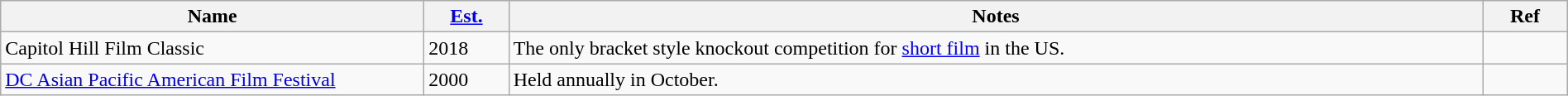<table class="wikitable sortable" width=100%>
<tr>
<th style="width:20%;">Name</th>
<th style="width:4%;"><a href='#'>Est.</a></th>
<th style="width:46%;">Notes</th>
<th style="width:4%;">Ref</th>
</tr>
<tr>
<td>Capitol Hill Film Classic</td>
<td>2018</td>
<td>The only bracket style knockout competition for <a href='#'>short film</a> in the US.</td>
<td></td>
</tr>
<tr>
<td><a href='#'>DC Asian Pacific American Film Festival</a></td>
<td>2000</td>
<td>Held annually in October.</td>
<td></td>
</tr>
</table>
